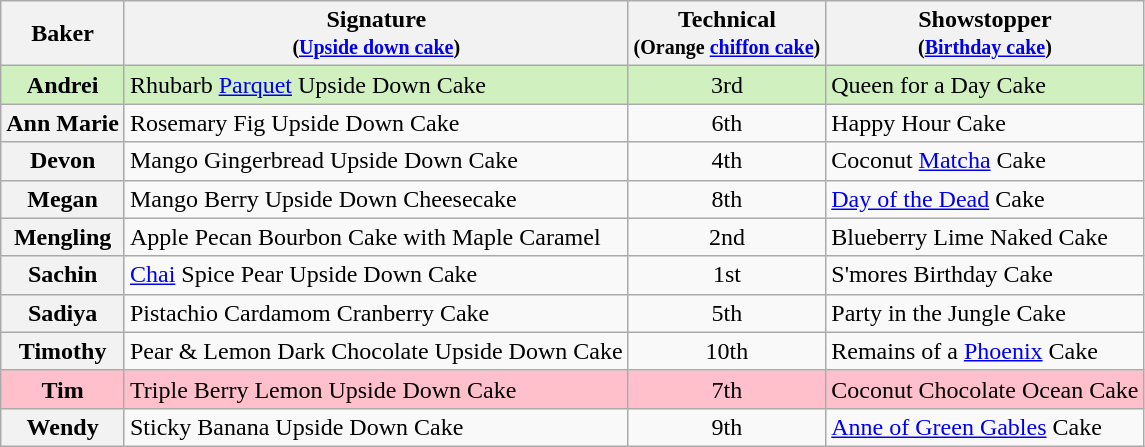<table class="wikitable sortable" style="text-align:left;">
<tr>
<th scope="col">Baker</th>
<th scope="col" class="unsortable">Signature<br><small>(<a href='#'>Upside down cake</a>)</small></th>
<th scope="col">Technical<br><small>(Orange <a href='#'>chiffon cake</a>)</small></th>
<th scope="col" class="unsortable">Showstopper<br><small>(<a href='#'>Birthday cake</a>)</small></th>
</tr>
<tr style="background:#d0f0c0;">
<th scope="row" style="background:#d0f0c0;">Andrei</th>
<td>Rhubarb <a href='#'>Parquet</a> Upside Down Cake</td>
<td align="center">3rd</td>
<td>Queen for a Day Cake</td>
</tr>
<tr>
<th scope="row">Ann Marie</th>
<td>Rosemary Fig Upside Down Cake</td>
<td align="center">6th</td>
<td>Happy Hour Cake</td>
</tr>
<tr>
<th scope="row">Devon</th>
<td>Mango Gingerbread Upside Down Cake</td>
<td align="center">4th</td>
<td>Coconut <a href='#'>Matcha</a> Cake</td>
</tr>
<tr>
<th scope="row">Megan</th>
<td>Mango Berry Upside Down Cheesecake</td>
<td align="center">8th</td>
<td><a href='#'>Day of the Dead</a> Cake</td>
</tr>
<tr>
<th scope="row">Mengling</th>
<td>Apple Pecan Bourbon Cake with Maple Caramel</td>
<td align="center">2nd</td>
<td>Blueberry Lime Naked Cake</td>
</tr>
<tr>
<th scope="row">Sachin</th>
<td><a href='#'>Chai</a> Spice Pear Upside Down Cake</td>
<td align="center">1st</td>
<td>S'mores Birthday Cake</td>
</tr>
<tr>
<th scope="row">Sadiya</th>
<td>Pistachio Cardamom Cranberry Cake</td>
<td align="center">5th</td>
<td>Party in the Jungle Cake</td>
</tr>
<tr>
<th scope="row">Timothy</th>
<td>Pear & Lemon Dark Chocolate Upside Down Cake</td>
<td align="center">10th</td>
<td>Remains of a <a href='#'>Phoenix</a> Cake</td>
</tr>
<tr style="background:pink;">
<th scope="row" style="background:pink;">Tim</th>
<td>Triple Berry Lemon Upside Down Cake</td>
<td align="center">7th</td>
<td>Coconut Chocolate Ocean Cake</td>
</tr>
<tr>
<th scope="row">Wendy</th>
<td>Sticky Banana Upside Down Cake</td>
<td align="center">9th</td>
<td><a href='#'>Anne of Green Gables</a> Cake</td>
</tr>
</table>
